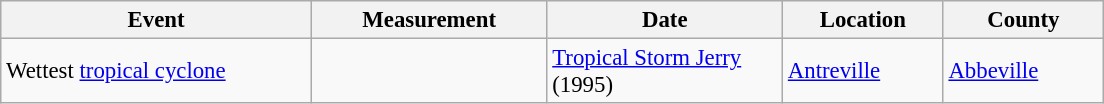<table class="wikitable" style="font-size: 95%;" |>
<tr>
<th width="200">Event</th>
<th width="150">Measurement</th>
<th width="150">Date</th>
<th width="100">Location</th>
<th width = "100">County</th>
</tr>
<tr>
<td>Wettest <a href='#'>tropical cyclone</a></td>
<td></td>
<td><a href='#'>Tropical Storm Jerry</a><br>    (1995)</td>
<td><a href='#'>Antreville</a></td>
<td><a href='#'>Abbeville</a></td>
</tr>
</table>
